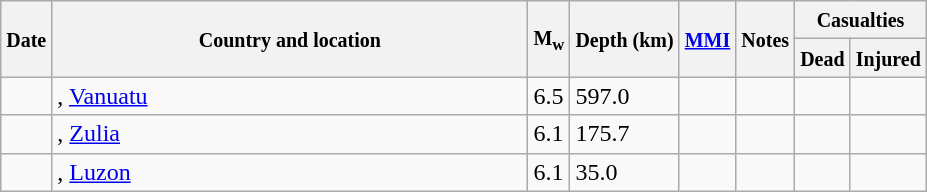<table class="wikitable sortable sort-under" style="border:1px black; margin-left:1em;">
<tr>
<th rowspan="2"><small>Date</small></th>
<th rowspan="2" style="width: 310px"><small>Country and location</small></th>
<th rowspan="2"><small>M<sub>w</sub></small></th>
<th rowspan="2"><small>Depth (km)</small></th>
<th rowspan="2"><small><a href='#'>MMI</a></small></th>
<th rowspan="2" class="unsortable"><small>Notes</small></th>
<th colspan="2"><small>Casualties</small></th>
</tr>
<tr>
<th><small>Dead</small></th>
<th><small>Injured</small></th>
</tr>
<tr>
<td></td>
<td>, <a href='#'>Vanuatu</a></td>
<td>6.5</td>
<td>597.0</td>
<td></td>
<td></td>
<td></td>
<td></td>
</tr>
<tr>
<td></td>
<td>, <a href='#'>Zulia</a></td>
<td>6.1</td>
<td>175.7</td>
<td></td>
<td></td>
<td></td>
<td></td>
</tr>
<tr>
<td></td>
<td>, <a href='#'>Luzon</a></td>
<td>6.1</td>
<td>35.0</td>
<td></td>
<td></td>
<td></td>
<td></td>
</tr>
</table>
